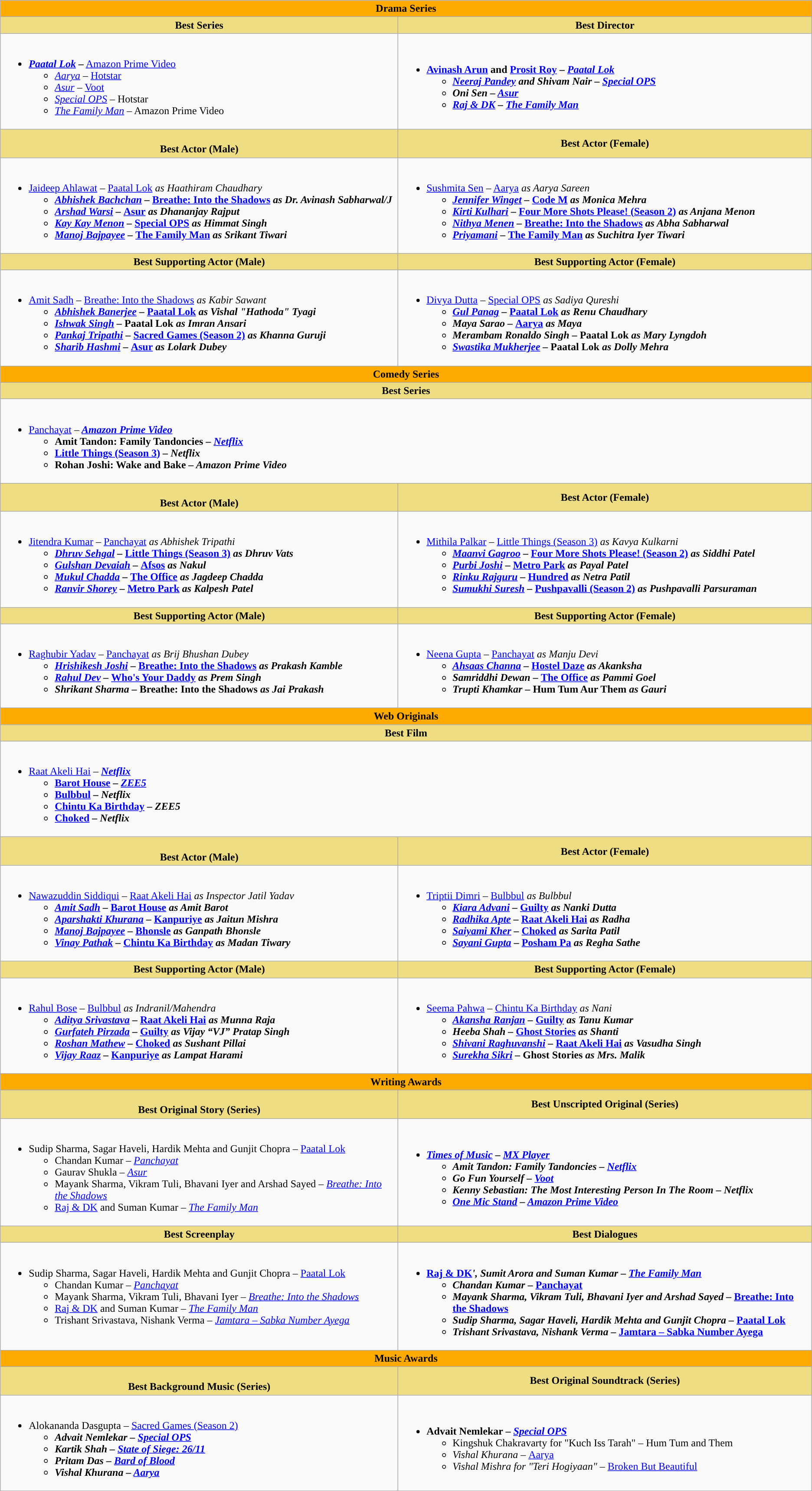<table class="wikitable">
<tr>
<th style="background:#FFAA00;" colspan=2>Drama Series</th>
</tr>
<tr>
<th colspan=1 style="background:#EEDD82;">Best Series</th>
<th colspan=1 style="background:#EEDD82;">Best Director</th>
</tr>
<tr>
<td colspan=1; valign="top"><br><ul><li><strong><em><a href='#'>Paatal Lok</a> –</em></strong> <a href='#'>Amazon Prime Video</a><ul><li><em><a href='#'>Aarya</a></em> – <a href='#'>Hotstar</a></li><li><em><a href='#'>Asur</a></em> – <a href='#'>Voot</a></li><li><em><a href='#'>Special OPS</a></em> – Hotstar</li><li><em><a href='#'>The Family Man</a></em> – Amazon Prime Video</li></ul></li></ul></td>
<td colspan=1><br><ul><li><strong><a href='#'>Avinash Arun</a> and <a href='#'>Prosit Roy</a>  – <em><a href='#'>Paatal Lok</a><strong><em><ul><li><a href='#'>Neeraj Pandey</a> and Shivam Nair – </em><a href='#'>Special OPS</a><em></li><li>Oni Sen – </em><a href='#'>Asur</a><em></li><li><a href='#'>Raj & DK</a> – </em><a href='#'>The Family Man</a><em></li></ul></li></ul></td>
</tr>
<tr>
<th colspan=1 style="background:#EEDD82;"><br>Best Actor (Male)</th>
<th colspan=1 style="background:#EEDD82;">Best Actor (Female)</th>
</tr>
<tr>
<td colspan=1; valign="top"><br><ul><li></strong><a href='#'>Jaideep Ahlawat</a> – </em><a href='#'>Paatal Lok</a><em> as Haathiram Chaudhary<strong><ul><li><a href='#'>Abhishek Bachchan</a> – </em><a href='#'>Breathe: Into the Shadows</a><em> as Dr. Avinash Sabharwal/J</li><li><a href='#'>Arshad Warsi</a> – </em><a href='#'>Asur</a><em> as Dhananjay Rajput</li><li><a href='#'>Kay Kay Menon</a> – </em><a href='#'>Special OPS</a><em> as Himmat Singh</li><li><a href='#'>Manoj Bajpayee</a> – </em><a href='#'>The Family Man</a><em> as Srikant Tiwari</li></ul></li></ul></td>
<td colspan=1 ; valign="top"><br><ul><li></strong><a href='#'>Sushmita Sen</a> – </em><a href='#'>Aarya</a><em> as Aarya Sareen<strong><ul><li><a href='#'>Jennifer Winget</a> – </em><a href='#'>Code M</a><em> as Monica Mehra</li><li><a href='#'>Kirti Kulhari</a> – </em><a href='#'>Four More Shots Please! (Season 2)</a><em> as Anjana Menon</li><li><a href='#'>Nithya Menen</a> – </em><a href='#'>Breathe: Into the Shadows</a><em> as Abha Sabharwal</li><li><a href='#'>Priyamani</a> – </em><a href='#'>The Family Man</a><em> as Suchitra Iyer Tiwari</li></ul></li></ul></td>
</tr>
<tr>
<th colspan=1 style="background:#EEDD82;">Best Supporting Actor (Male)</th>
<th colspan=3 style="background:#EEDD82;">Best Supporting Actor (Female)</th>
</tr>
<tr>
<td colspan=1; valign="top"><br><ul><li></strong><a href='#'>Amit Sadh</a> – </em><a href='#'>Breathe: Into the Shadows</a><em> as Kabir Sawant<strong><ul><li><a href='#'>Abhishek Banerjee</a> – </em><a href='#'>Paatal Lok</a><em> as Vishal "Hathoda" Tyagi</li><li><a href='#'>Ishwak Singh</a> – </em>Paatal Lok<em> as Imran Ansari</li><li><a href='#'>Pankaj Tripathi</a> – </em><a href='#'>Sacred Games (Season 2)</a><em> as Khanna Guruji</li><li><a href='#'>Sharib Hashmi</a> – </em><a href='#'>Asur</a><em> as Lolark Dubey</li></ul></li></ul></td>
<td colspan=1; valign="top"><br><ul><li></strong><a href='#'>Divya Dutta</a> – </em><a href='#'>Special OPS</a><em> as Sadiya Qureshi<strong><ul><li><a href='#'>Gul Panag</a> – </em><a href='#'>Paatal Lok</a><em> as Renu Chaudhary</li><li>Maya Sarao – </em><a href='#'>Aarya</a><em> as Maya</li><li>Merambam Ronaldo Singh – </em>Paatal Lok<em> as Mary Lyngdoh</li><li><a href='#'>Swastika Mukherjee</a> – </em>Paatal Lok<em> as Dolly Mehra</li></ul></li></ul></td>
</tr>
<tr>
<th style="background:#FFAA00;" colspan=2>Comedy Series</th>
</tr>
<tr>
<th colspan=2 style="background:#EEDD82;">Best Series</th>
</tr>
<tr>
<td colspan=2><br><ul><li></em></strong><a href='#'>Panchayat</a> –<strong><em> <a href='#'>Amazon Prime Video</a><ul><li></em>Amit Tandon: Family Tandoncies<em> – <a href='#'>Netflix</a></li><li></em><a href='#'>Little Things (Season 3)</a><em> – Netflix</li><li></em>Rohan Joshi: Wake and Bake<em> – Amazon Prime Video</li></ul></li></ul></td>
</tr>
<tr>
<th colspan=1 style="background:#EEDD82;"><br>Best Actor (Male)</th>
<th colspan=1 style="background:#EEDD82;">Best Actor (Female)</th>
</tr>
<tr>
<td colspan=1; valign="top"><br><ul><li></strong><a href='#'>Jitendra Kumar</a> – </em><a href='#'>Panchayat</a><em> as Abhishek Tripathi<strong><ul><li><a href='#'>Dhruv Sehgal</a> – </em><a href='#'>Little Things (Season 3)</a><em> as Dhruv Vats</li><li><a href='#'>Gulshan Devaiah</a> – </em><a href='#'>Afsos</a><em> as Nakul</li><li><a href='#'>Mukul Chadda</a> – </em><a href='#'>The Office</a><em> as Jagdeep Chadda</li><li><a href='#'>Ranvir Shorey</a> – <a href='#'></em>Metro Park<em></a> as Kalpesh Patel</li></ul></li></ul></td>
<td colspan=1 ; valign="top"><br><ul><li></strong><a href='#'>Mithila Palkar</a> – </em><a href='#'>Little Things (Season 3)</a><em> as Kavya Kulkarni<strong><ul><li><a href='#'>Maanvi Gagroo</a> – </em><a href='#'>Four More Shots Please! (Season 2)</a><em> as Siddhi Patel</li><li><a href='#'>Purbi Joshi</a> – <a href='#'></em>Metro Park<em></a> as Payal Patel</li><li><a href='#'>Rinku Rajguru</a> – </em><a href='#'>Hundred</a><em> as Netra Patil</li><li><a href='#'>Sumukhi Suresh</a> – </em><a href='#'>Pushpavalli (Season 2)</a><em> as Pushpavalli Parsuraman</li></ul></li></ul></td>
</tr>
<tr>
<th colspan=1 style="background:#EEDD82;">Best Supporting Actor (Male)</th>
<th colspan=1 style="background:#EEDD82;">Best Supporting Actor (Female)</th>
</tr>
<tr>
<td colspan=1 ; valign="top"><br><ul><li></strong><a href='#'>Raghubir Yadav</a> – </em><a href='#'>Panchayat</a><em> as Brij Bhushan Dubey<strong><ul><li><a href='#'>Hrishikesh Joshi</a> – </em><a href='#'>Breathe: Into the Shadows</a><em> as Prakash Kamble</li><li><a href='#'>Rahul Dev</a> – </em><a href='#'>Who's Your Daddy</a><em> as Prem Singh</li><li>Shrikant Sharma – </em>Breathe: Into the Shadows<em> as Jai Prakash</li></ul></li></ul></td>
<td colspan=1 ; valign="top"><br><ul><li></strong><a href='#'>Neena Gupta</a> – </em><a href='#'>Panchayat</a><em> as Manju Devi<strong><ul><li><a href='#'>Ahsaas Channa</a> – </em><a href='#'>Hostel Daze</a><em> as Akanksha</li><li>Samriddhi Dewan – </em><a href='#'>The Office</a><em> as Pammi Goel</li><li>Trupti Khamkar – </em>Hum Tum Aur Them<em> as Gauri</li></ul></li></ul></td>
</tr>
<tr>
<th style="background:#FFAA00;" colspan=2>Web Originals</th>
</tr>
<tr>
<th colspan=2 style="background:#EEDD82;">Best Film</th>
</tr>
<tr>
<td colspan=2><br><ul><li></em></strong><a href='#'>Raat Akeli Hai</a> –<strong><em> <a href='#'>Netflix</a><ul><li></em><a href='#'>Barot House</a><em> – <a href='#'>ZEE5</a></li><li></em><a href='#'>Bulbbul</a><em> – Netflix</li><li></em><a href='#'>Chintu Ka Birthday</a><em> – ZEE5</li><li></em><a href='#'>Choked</a><em> – Netflix</li></ul></li></ul></td>
</tr>
<tr>
<th colspan=1 style="background:#EEDD82;"><br>Best Actor (Male)</th>
<th colspan=1 style="background:#EEDD82;">Best Actor (Female)</th>
</tr>
<tr>
<td colspan=1 ; valign="top"><br><ul><li></strong><a href='#'>Nawazuddin Siddiqui</a> – </em><a href='#'>Raat Akeli Hai</a><em> as Inspector Jatil Yadav<strong><ul><li><a href='#'>Amit Sadh</a> – </em><a href='#'>Barot House</a><em> as Amit Barot</li><li><a href='#'>Aparshakti Khurana</a> – </em><a href='#'>Kanpuriye</a><em> as Jaitun Mishra</li><li><a href='#'>Manoj Bajpayee</a> – </em><a href='#'>Bhonsle</a><em> as Ganpath Bhonsle</li><li><a href='#'>Vinay Pathak</a> – </em><a href='#'>Chintu Ka Birthday</a><em> as Madan Tiwary</li></ul></li></ul></td>
<td colspan=1 ; valign="top"><br><ul><li></strong><a href='#'>Triptii Dimri</a> – </em><a href='#'>Bulbbul</a><em> as Bulbbul<strong><ul><li><a href='#'>Kiara Advani</a> – </em><a href='#'>Guilty</a><em> as Nanki Dutta</li><li><a href='#'>Radhika Apte</a> – </em><a href='#'>Raat Akeli Hai</a><em> as Radha</li><li><a href='#'>Saiyami Kher</a> – </em><a href='#'>Choked</a><em> as Sarita Patil</li><li><a href='#'>Sayani Gupta</a> – </em><a href='#'>Posham Pa</a><em> as Regha Sathe</li></ul></li></ul></td>
</tr>
<tr>
<th colspan=1 style="background:#EEDD82;">Best Supporting Actor (Male)</th>
<th colspan=1 style="background:#EEDD82;">Best Supporting Actor (Female)</th>
</tr>
<tr>
<td colspan=1 ; valign="top"><br><ul><li></strong><a href='#'>Rahul Bose</a> – </em><a href='#'>Bulbbul</a><em> as Indranil/Mahendra<strong><ul><li><a href='#'>Aditya Srivastava</a> – </em><a href='#'>Raat Akeli Hai</a><em> as Munna Raja</li><li><a href='#'>Gurfateh Pirzada</a> – </em><a href='#'>Guilty</a><em> as Vijay “VJ” Pratap Singh</li><li><a href='#'>Roshan Mathew</a> – </em><a href='#'>Choked</a><em> as Sushant Pillai</li><li><a href='#'>Vijay Raaz</a> – </em><a href='#'>Kanpuriye</a><em> as Lampat Harami</li></ul></li></ul></td>
<td colspan=1; valign="top"><br><ul><li></strong><a href='#'>Seema Pahwa</a> – </em><a href='#'>Chintu Ka Birthday</a><em> as Nani<strong><ul><li><a href='#'>Akansha Ranjan</a> – </em><a href='#'>Guilty</a><em> as Tanu Kumar</li><li>Heeba Shah – </em><a href='#'>Ghost Stories</a><em> as Shanti</li><li><a href='#'>Shivani Raghuvanshi</a> – </em><a href='#'>Raat Akeli Hai</a><em> as Vasudha Singh</li><li><a href='#'>Surekha Sikri</a> – </em>Ghost Stories<em> as Mrs. Malik</li></ul></li></ul></td>
</tr>
<tr>
<th style="background:#FFAA00;" colspan=2>Writing Awards</th>
</tr>
<tr>
<th colspan=1 style="background:#EEDD82;"><br>Best Original Story (Series)</th>
<th colspan=1 style="background:#EEDD82;">Best Unscripted Original (Series)</th>
</tr>
<tr>
<td colspan=1; valign="top"><br><ul><li></strong>Sudip Sharma, Sagar Haveli, Hardik Mehta and Gunjit Chopra – </em><a href='#'>Paatal Lok</a></em></strong><ul><li>Chandan Kumar – <em><a href='#'>Panchayat</a></em></li><li>Gaurav Shukla – <em><a href='#'>Asur</a></em></li><li>Mayank Sharma, Vikram Tuli, Bhavani Iyer and Arshad Sayed – <em><a href='#'>Breathe: Into the Shadows</a></em></li><li><a href='#'>Raj & DK</a> and Suman Kumar – <em><a href='#'>The Family Man</a></em></li></ul></li></ul></td>
<td colspan=1><br><ul><li><strong><em><a href='#'>Times of Music</a><em> – <a href='#'>MX Player</a><strong><ul><li></em>Amit Tandon: Family Tandoncies<em> – <a href='#'>Netflix</a></li><li></em>Go Fun Yourself<em> – <a href='#'>Voot</a></li><li></em>Kenny Sebastian: The Most Interesting Person In The Room<em> – Netflix</li><li></em><a href='#'>One Mic Stand</a><em> – <a href='#'>Amazon Prime Video</a></li></ul></li></ul></td>
</tr>
<tr>
<th colspan=1 style="background:#EEDD82;">Best Screenplay</th>
<th colspan=1 style="background:#EEDD82;">Best Dialogues</th>
</tr>
<tr>
<td colspan=1; valign="top"><br><ul><li></strong>Sudip Sharma, Sagar Haveli, Hardik Mehta and Gunjit Chopra – </em><a href='#'>Paatal Lok</a></em></strong><ul><li>Chandan Kumar – <em><a href='#'>Panchayat</a></em></li><li>Mayank Sharma, Vikram Tuli, Bhavani Iyer – <em><a href='#'>Breathe: Into the Shadows</a></em></li><li><a href='#'>Raj & DK</a> and Suman Kumar – <em><a href='#'>The Family Man</a></em></li><li>Trishant Srivastava, Nishank Verma – <em><a href='#'>Jamtara – Sabka Number Ayega</a></em></li></ul></li></ul></td>
<td colspan=1 ; valign="top"><br><ul><li><strong><a href='#'>Raj & DK</a><strong><em>', Sumit Arora and Suman Kumar – <em><a href='#'>The Family Man</a></em></strong><ul><li>Chandan Kumar – </em><a href='#'>Panchayat</a><em></li><li>Mayank Sharma, Vikram Tuli, Bhavani Iyer and Arshad Sayed – </em><a href='#'>Breathe: Into the Shadows</a><em></li><li>Sudip Sharma, Sagar Haveli, Hardik Mehta and Gunjit Chopra – </em><a href='#'>Paatal Lok</a><em></li><li>Trishant Srivastava, Nishank Verma – </em><a href='#'>Jamtara – Sabka Number Ayega</a><em></li></ul></li></ul></td>
</tr>
<tr>
<th style="background:#FFAA00;" colspan=2>Music Awards</th>
</tr>
<tr>
<th colspan=1 style="background:#EEDD82;"><br>Best Background Music (Series)</th>
<th colspan=1 style="background:#EEDD82;">Best Original Soundtrack (Series)</th>
</tr>
<tr>
<td colspan=1; valign="top"><br><ul><li></strong>Alokananda Dasgupta – </em><a href='#'>Sacred Games (Season 2)</a><strong><em><ul><li>Advait Nemlekar – <em><a href='#'>Special OPS</a></em></li><li>Kartik Shah – <em><a href='#'>State of Siege: 26/11</a></em></li><li>Pritam Das – <em><a href='#'>Bard of Blood</a></em></li><li>Vishal Khurana – <em><a href='#'>Aarya</a></em></li></ul></li></ul></td>
<td colspan=1><br><ul><li><strong>Advait Nemlekar – <em><a href='#'>Special OPS</a></em></strong><ul><li>Kingshuk Chakravarty for "Kuch Iss Tarah" – </em>Hum Tum and Them<em></li><li>Vishal Khurana – </em><a href='#'>Aarya</a><em></li><li>Vishal Mishra for "Teri Hogiyaan" – </em><a href='#'>Broken But Beautiful</a><em></li></ul></li></ul></td>
</tr>
</table>
